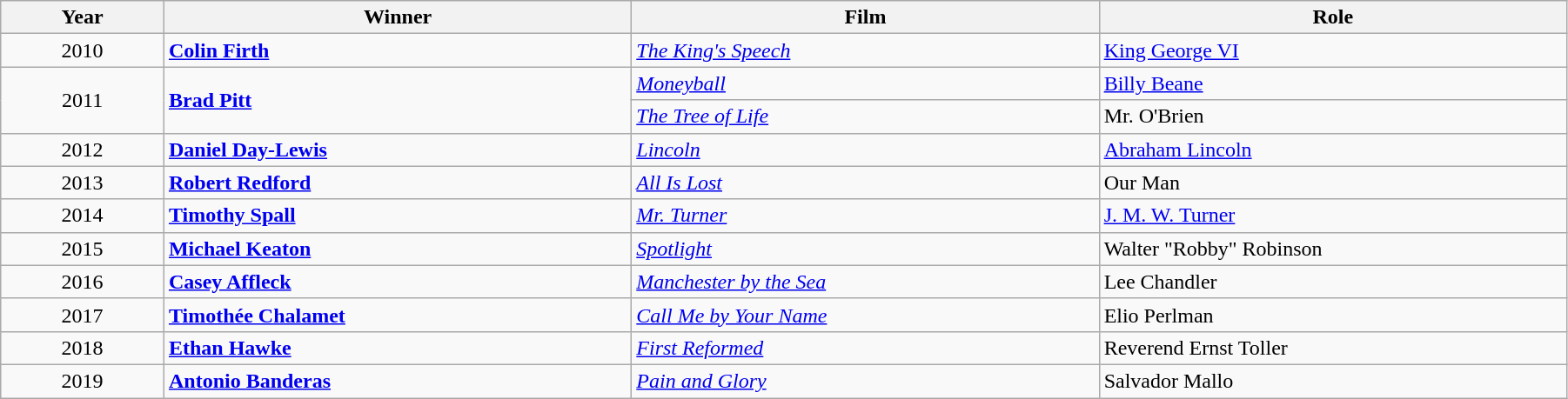<table class="wikitable" width="95%" cellpadding="5">
<tr>
<th width="100"><strong>Year</strong></th>
<th width="300"><strong>Winner</strong></th>
<th width="300"><strong>Film</strong></th>
<th width="300"><strong>Role</strong></th>
</tr>
<tr>
<td style="text-align:center;">2010</td>
<td><strong><a href='#'>Colin Firth</a></strong></td>
<td><em><a href='#'>The King's Speech</a></em></td>
<td><a href='#'>King George VI</a></td>
</tr>
<tr>
<td rowspan=2 style="text-align:center;">2011</td>
<td rowspan=2><strong><a href='#'>Brad Pitt</a></strong></td>
<td><em><a href='#'>Moneyball</a></em></td>
<td><a href='#'>Billy Beane</a></td>
</tr>
<tr>
<td><em><a href='#'>The Tree of Life</a></em></td>
<td>Mr. O'Brien</td>
</tr>
<tr>
<td style="text-align:center;">2012</td>
<td><strong><a href='#'>Daniel Day-Lewis</a></strong></td>
<td><em><a href='#'>Lincoln</a></em></td>
<td><a href='#'>Abraham Lincoln</a></td>
</tr>
<tr>
<td style="text-align:center;">2013</td>
<td><strong><a href='#'>Robert Redford</a></strong></td>
<td><em><a href='#'>All Is Lost</a></em></td>
<td>Our Man</td>
</tr>
<tr>
<td style="text-align:center;">2014</td>
<td><strong><a href='#'>Timothy Spall</a></strong></td>
<td><em><a href='#'>Mr. Turner</a></em></td>
<td><a href='#'>J. M. W. Turner</a></td>
</tr>
<tr>
<td style="text-align:center;">2015</td>
<td><strong><a href='#'>Michael Keaton</a></strong></td>
<td><em><a href='#'>Spotlight</a></em></td>
<td>Walter "Robby" Robinson</td>
</tr>
<tr>
<td style="text-align:center;">2016</td>
<td><strong><a href='#'>Casey Affleck</a></strong></td>
<td><em><a href='#'>Manchester by the Sea</a></em></td>
<td>Lee Chandler</td>
</tr>
<tr>
<td style="text-align:center;">2017</td>
<td><strong><a href='#'>Timothée Chalamet</a></strong></td>
<td><em><a href='#'>Call Me by Your Name</a></em></td>
<td>Elio Perlman</td>
</tr>
<tr>
<td style="text-align:center;">2018</td>
<td><strong><a href='#'>Ethan Hawke</a></strong></td>
<td><em><a href='#'>First Reformed</a></em></td>
<td>Reverend Ernst Toller</td>
</tr>
<tr>
<td style="text-align:center;">2019</td>
<td><strong><a href='#'>Antonio Banderas</a></strong></td>
<td><em><a href='#'>Pain and Glory</a></em></td>
<td>Salvador Mallo</td>
</tr>
</table>
